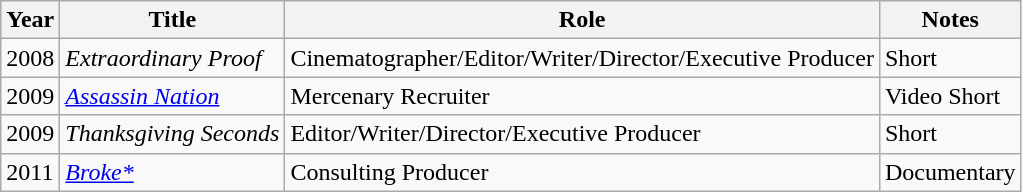<table class="wikitable sortable">
<tr>
<th>Year</th>
<th>Title</th>
<th>Role</th>
<th class="unsortable">Notes</th>
</tr>
<tr>
<td>2008</td>
<td><em>Extraordinary Proof</em></td>
<td>Cinematographer/Editor/Writer/Director/Executive Producer</td>
<td>Short</td>
</tr>
<tr>
<td>2009</td>
<td><em><a href='#'>Assassin Nation</a></em></td>
<td>Mercenary Recruiter</td>
<td>Video Short</td>
</tr>
<tr>
<td>2009</td>
<td><em>Thanksgiving Seconds</em></td>
<td>Editor/Writer/Director/Executive Producer</td>
<td>Short</td>
</tr>
<tr>
<td>2011</td>
<td><em><a href='#'>Broke*</a></em></td>
<td>Consulting Producer</td>
<td>Documentary</td>
</tr>
</table>
